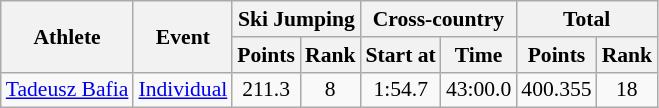<table class="wikitable" style="font-size:90%">
<tr>
<th rowspan="2">Athlete</th>
<th rowspan="2">Event</th>
<th colspan="2">Ski Jumping</th>
<th colspan="2">Cross-country</th>
<th colspan="2">Total</th>
</tr>
<tr>
<th>Points</th>
<th>Rank</th>
<th>Start at</th>
<th>Time</th>
<th>Points</th>
<th>Rank</th>
</tr>
<tr>
<td><a href='#'>Tadeusz Bafia</a></td>
<td rowspan="1"><a href='#'>Individual</a></td>
<td align="center">211.3</td>
<td align="center">8</td>
<td align="center">1:54.7</td>
<td align="center">43:00.0</td>
<td align="center">400.355</td>
<td align="center">18</td>
</tr>
</table>
